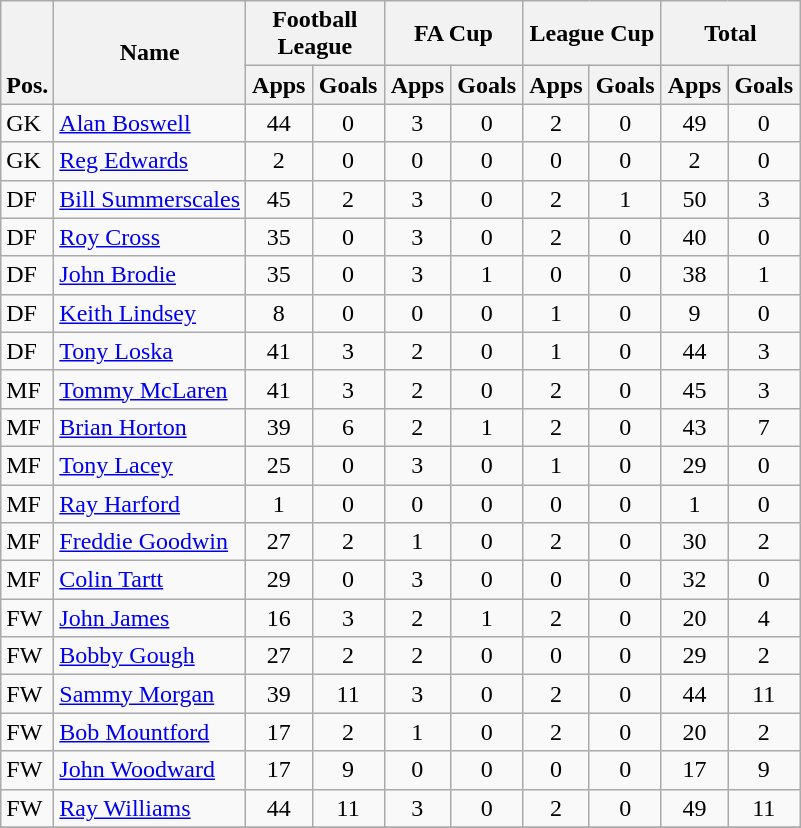<table class="wikitable" style="text-align:center">
<tr>
<th rowspan="2" valign="bottom">Pos.</th>
<th rowspan="2">Name</th>
<th colspan="2" width="85">Football League</th>
<th colspan="2" width="85">FA Cup</th>
<th colspan="2" width="85">League Cup</th>
<th colspan="2" width="85">Total</th>
</tr>
<tr>
<th>Apps</th>
<th>Goals</th>
<th>Apps</th>
<th>Goals</th>
<th>Apps</th>
<th>Goals</th>
<th>Apps</th>
<th>Goals</th>
</tr>
<tr>
<td align="left">GK</td>
<td align="left"> <a href='#'>Alan Boswell</a></td>
<td>44</td>
<td>0</td>
<td>3</td>
<td>0</td>
<td>2</td>
<td>0</td>
<td>49</td>
<td>0</td>
</tr>
<tr>
<td align="left">GK</td>
<td align="left"> <a href='#'>Reg Edwards</a></td>
<td>2</td>
<td>0</td>
<td>0</td>
<td>0</td>
<td>0</td>
<td>0</td>
<td>2</td>
<td>0</td>
</tr>
<tr>
<td align="left">DF</td>
<td align="left"> <a href='#'>Bill Summerscales</a></td>
<td>45</td>
<td>2</td>
<td>3</td>
<td>0</td>
<td>2</td>
<td>1</td>
<td>50</td>
<td>3</td>
</tr>
<tr>
<td align="left">DF</td>
<td align="left"> <a href='#'>Roy Cross</a></td>
<td>35</td>
<td>0</td>
<td>3</td>
<td>0</td>
<td>2</td>
<td>0</td>
<td>40</td>
<td>0</td>
</tr>
<tr>
<td align="left">DF</td>
<td align="left"> <a href='#'>John Brodie</a></td>
<td>35</td>
<td>0</td>
<td>3</td>
<td>1</td>
<td>0</td>
<td>0</td>
<td>38</td>
<td>1</td>
</tr>
<tr>
<td align="left">DF</td>
<td align="left"> <a href='#'>Keith Lindsey</a></td>
<td>8</td>
<td>0</td>
<td>0</td>
<td>0</td>
<td>1</td>
<td>0</td>
<td>9</td>
<td>0</td>
</tr>
<tr>
<td align="left">DF</td>
<td align="left"> <a href='#'>Tony Loska</a></td>
<td>41</td>
<td>3</td>
<td>2</td>
<td>0</td>
<td>1</td>
<td>0</td>
<td>44</td>
<td>3</td>
</tr>
<tr>
<td align="left">MF</td>
<td align="left"> <a href='#'>Tommy McLaren</a></td>
<td>41</td>
<td>3</td>
<td>2</td>
<td>0</td>
<td>2</td>
<td>0</td>
<td>45</td>
<td>3</td>
</tr>
<tr>
<td align="left">MF</td>
<td align="left"> <a href='#'>Brian Horton</a></td>
<td>39</td>
<td>6</td>
<td>2</td>
<td>1</td>
<td>2</td>
<td>0</td>
<td>43</td>
<td>7</td>
</tr>
<tr>
<td align="left">MF</td>
<td align="left"> <a href='#'>Tony Lacey</a></td>
<td>25</td>
<td>0</td>
<td>3</td>
<td>0</td>
<td>1</td>
<td>0</td>
<td>29</td>
<td>0</td>
</tr>
<tr>
<td align="left">MF</td>
<td align="left"> <a href='#'>Ray Harford</a></td>
<td>1</td>
<td>0</td>
<td>0</td>
<td>0</td>
<td>0</td>
<td>0</td>
<td>1</td>
<td>0</td>
</tr>
<tr>
<td align="left">MF</td>
<td align="left"> <a href='#'>Freddie Goodwin</a></td>
<td>27</td>
<td>2</td>
<td>1</td>
<td>0</td>
<td>2</td>
<td>0</td>
<td>30</td>
<td>2</td>
</tr>
<tr>
<td align="left">MF</td>
<td align="left"> <a href='#'>Colin Tartt</a></td>
<td>29</td>
<td>0</td>
<td>3</td>
<td>0</td>
<td>0</td>
<td>0</td>
<td>32</td>
<td>0</td>
</tr>
<tr>
<td align="left">FW</td>
<td align="left"> <a href='#'>John James</a></td>
<td>16</td>
<td>3</td>
<td>2</td>
<td>1</td>
<td>2</td>
<td>0</td>
<td>20</td>
<td>4</td>
</tr>
<tr>
<td align="left">FW</td>
<td align="left"> <a href='#'>Bobby Gough</a></td>
<td>27</td>
<td>2</td>
<td>2</td>
<td>0</td>
<td>0</td>
<td>0</td>
<td>29</td>
<td>2</td>
</tr>
<tr>
<td align="left">FW</td>
<td align="left"> <a href='#'>Sammy Morgan</a></td>
<td>39</td>
<td>11</td>
<td>3</td>
<td>0</td>
<td>2</td>
<td>0</td>
<td>44</td>
<td>11</td>
</tr>
<tr>
<td align="left">FW</td>
<td align="left"> <a href='#'>Bob Mountford</a></td>
<td>17</td>
<td>2</td>
<td>1</td>
<td>0</td>
<td>2</td>
<td>0</td>
<td>20</td>
<td>2</td>
</tr>
<tr>
<td align="left">FW</td>
<td align="left"> <a href='#'>John Woodward</a></td>
<td>17</td>
<td>9</td>
<td>0</td>
<td>0</td>
<td>0</td>
<td>0</td>
<td>17</td>
<td>9</td>
</tr>
<tr>
<td align="left">FW</td>
<td align="left"> <a href='#'>Ray Williams</a></td>
<td>44</td>
<td>11</td>
<td>3</td>
<td>0</td>
<td>2</td>
<td>0</td>
<td>49</td>
<td>11</td>
</tr>
<tr>
</tr>
</table>
